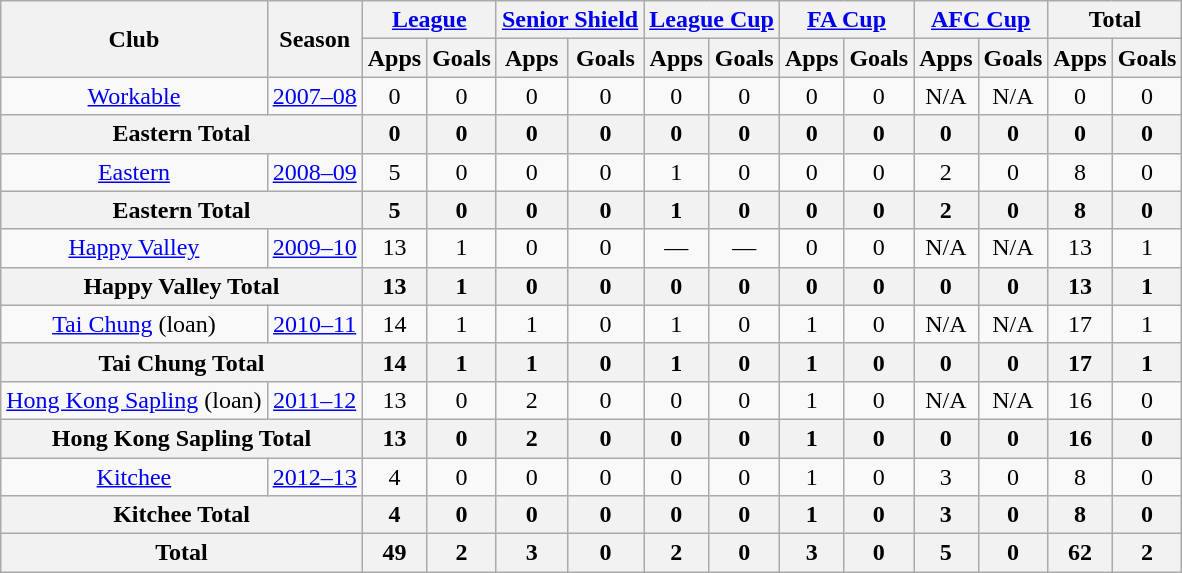<table class="wikitable" style="text-align: center;">
<tr>
<th rowspan=2>Club</th>
<th rowspan=2>Season</th>
<th colspan=2><a href='#'>League</a></th>
<th colspan=2><a href='#'>Senior Shield</a></th>
<th colspan=2><a href='#'>League Cup</a></th>
<th colspan=2><a href='#'>FA Cup</a></th>
<th colspan=2><a href='#'>AFC Cup</a></th>
<th colspan=2>Total</th>
</tr>
<tr>
<th>Apps</th>
<th>Goals</th>
<th>Apps</th>
<th>Goals</th>
<th>Apps</th>
<th>Goals</th>
<th>Apps</th>
<th>Goals</th>
<th>Apps</th>
<th>Goals</th>
<th>Apps</th>
<th>Goals</th>
</tr>
<tr>
<td rowspan=1 valign="center"><a href='#'>Workable</a></td>
<td><a href='#'>2007–08</a></td>
<td>0</td>
<td>0</td>
<td>0</td>
<td>0</td>
<td>0</td>
<td>0</td>
<td>0</td>
<td>0</td>
<td>N/A</td>
<td>N/A</td>
<td>0</td>
<td>0</td>
</tr>
<tr>
<th colspan=2>Eastern Total</th>
<th>0</th>
<th>0</th>
<th>0</th>
<th>0</th>
<th>0</th>
<th>0</th>
<th>0</th>
<th>0</th>
<th>0</th>
<th>0</th>
<th>0</th>
<th>0</th>
</tr>
<tr>
<td rowspan=1 valign="center"><a href='#'>Eastern</a></td>
<td><a href='#'>2008–09</a></td>
<td>5</td>
<td>0</td>
<td>0</td>
<td>0</td>
<td>1</td>
<td>0</td>
<td>0</td>
<td>0</td>
<td>2</td>
<td>0</td>
<td>8</td>
<td>0</td>
</tr>
<tr>
<th colspan=2>Eastern Total</th>
<th>5</th>
<th>0</th>
<th>0</th>
<th>0</th>
<th>1</th>
<th>0</th>
<th>0</th>
<th>0</th>
<th>2</th>
<th>0</th>
<th>8</th>
<th>0</th>
</tr>
<tr>
<td rowspan=1 valign="center"><a href='#'>Happy Valley</a></td>
<td><a href='#'>2009–10</a></td>
<td>13</td>
<td>1</td>
<td>0</td>
<td>0</td>
<td>—</td>
<td>—</td>
<td>0</td>
<td>0</td>
<td>N/A</td>
<td>N/A</td>
<td>13</td>
<td>1</td>
</tr>
<tr>
<th colspan=2>Happy Valley Total</th>
<th>13</th>
<th>1</th>
<th>0</th>
<th>0</th>
<th>0</th>
<th>0</th>
<th>0</th>
<th>0</th>
<th>0</th>
<th>0</th>
<th>13</th>
<th>1</th>
</tr>
<tr>
<td rowspan=1 valign="center"><a href='#'>Tai Chung</a> (loan)</td>
<td><a href='#'>2010–11</a></td>
<td>14</td>
<td>1</td>
<td>1</td>
<td>0</td>
<td>1</td>
<td>0</td>
<td>1</td>
<td>0</td>
<td>N/A</td>
<td>N/A</td>
<td>17</td>
<td>1</td>
</tr>
<tr>
<th colspan=2>Tai Chung Total</th>
<th>14</th>
<th>1</th>
<th>1</th>
<th>0</th>
<th>1</th>
<th>0</th>
<th>1</th>
<th>0</th>
<th>0</th>
<th>0</th>
<th>17</th>
<th>1</th>
</tr>
<tr>
<td rowspan=1 valign="center"><a href='#'>Hong Kong Sapling</a> (loan)</td>
<td><a href='#'>2011–12</a></td>
<td>13</td>
<td>0</td>
<td>2</td>
<td>0</td>
<td>0</td>
<td>0</td>
<td>1</td>
<td>0</td>
<td>N/A</td>
<td>N/A</td>
<td>16</td>
<td>0</td>
</tr>
<tr>
<th colspan=2>Hong Kong Sapling Total</th>
<th>13</th>
<th>0</th>
<th>2</th>
<th>0</th>
<th>0</th>
<th>0</th>
<th>1</th>
<th>0</th>
<th>0</th>
<th>0</th>
<th>16</th>
<th>0</th>
</tr>
<tr>
<td rowspan=1 valign="center"><a href='#'>Kitchee</a></td>
<td><a href='#'>2012–13</a></td>
<td>4</td>
<td>0</td>
<td>0</td>
<td>0</td>
<td>0</td>
<td>0</td>
<td>1</td>
<td>0</td>
<td>3</td>
<td>0</td>
<td>8</td>
<td>0</td>
</tr>
<tr>
<th colspan=2>Kitchee Total</th>
<th>4</th>
<th>0</th>
<th>0</th>
<th>0</th>
<th>0</th>
<th>0</th>
<th>1</th>
<th>0</th>
<th>3</th>
<th>0</th>
<th>8</th>
<th>0</th>
</tr>
<tr>
<th colspan=2>Total</th>
<th>49</th>
<th>2</th>
<th>3</th>
<th>0</th>
<th>2</th>
<th>0</th>
<th>3</th>
<th>0</th>
<th>5</th>
<th>0</th>
<th>62</th>
<th>2</th>
</tr>
</table>
